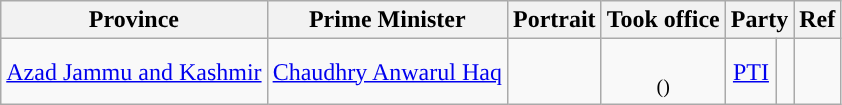<table class="wikitable sortable" style="text-align:center">
<tr>
<th scope=col>Province</th>
<th scope=col>Prime Minister</th>
<th scope=col class=unsortable>Portrait</th>
<th scope=col>Took office<br></th>
<th scope=col colspan=2>Party</th>
<th scope=col class=unsortable>Ref</th>
</tr>
<tr>
<td><a href='#'>Azad Jammu and Kashmir</a><br></td>
<td><a href='#'>Chaudhry Anwarul Haq</a></td>
<td></td>
<td><br><small>()</small></td>
<td><a href='#'>PTI</a></td>
<td width="4px"></td>
<td></td>
</tr>
</table>
